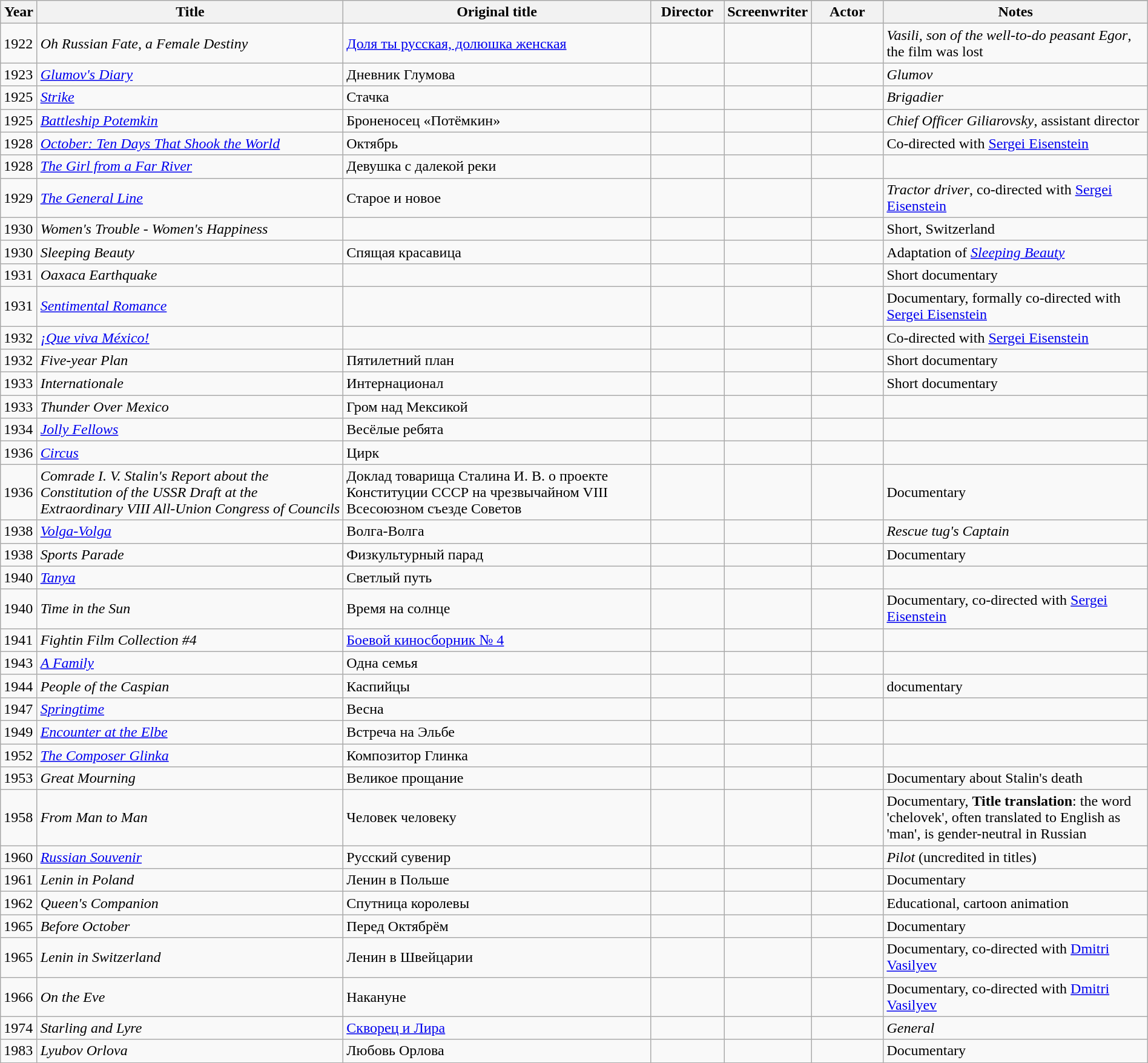<table class="wikitable sortable" style="margin-right: 0;">
<tr>
<th rowspan="2" width="33">Year</th>
<th rowspan="2" width="350">Title</th>
<th rowspan="2" width="350">Original title</th>
</tr>
<tr>
<th width="75">Director</th>
<th width="75">Screenwriter</th>
<th width="75">Actor</th>
<th width="300">Notes</th>
</tr>
<tr>
<td>1922</td>
<td><em>Oh Russian Fate, a Female Destiny</em></td>
<td><a href='#'>Доля ты русская, долюшка женская</a></td>
<td></td>
<td></td>
<td></td>
<td><em>Vasili, son of the well-to-do peasant Egor</em>, the film was lost</td>
</tr>
<tr>
<td>1923</td>
<td><em><a href='#'>Glumov's Diary</a></em></td>
<td>Дневник Глумова</td>
<td></td>
<td></td>
<td></td>
<td><em>Glumov</em></td>
</tr>
<tr>
<td>1925</td>
<td><em><a href='#'>Strike</a></em></td>
<td>Стачка</td>
<td></td>
<td></td>
<td></td>
<td><em>Brigadier</em></td>
</tr>
<tr>
<td>1925</td>
<td><em><a href='#'>Battleship Potemkin</a></em></td>
<td>Броненосец «Потёмкин»</td>
<td></td>
<td></td>
<td></td>
<td><em>Chief Officer Giliarovsky</em>, assistant director</td>
</tr>
<tr>
<td>1928</td>
<td><em><a href='#'>October: Ten Days That Shook the World</a></em></td>
<td>Октябрь</td>
<td></td>
<td></td>
<td></td>
<td>Co-directed with <a href='#'>Sergei Eisenstein</a></td>
</tr>
<tr>
<td>1928</td>
<td><em><a href='#'>The Girl from a Far River</a></em></td>
<td>Девушка с далекой реки</td>
<td></td>
<td></td>
<td></td>
<td></td>
</tr>
<tr>
<td>1929</td>
<td><em><a href='#'>The General Line</a></em></td>
<td>Старое и новое</td>
<td></td>
<td></td>
<td></td>
<td><em>Traсtor driver</em>, co-directed with <a href='#'>Sergei Eisenstein</a></td>
</tr>
<tr>
<td>1930</td>
<td><em>Women's Trouble - Women's Happiness</em></td>
<td></td>
<td></td>
<td></td>
<td></td>
<td>Short, Switzerland</td>
</tr>
<tr>
<td>1930</td>
<td><em>Sleeping Beauty</em></td>
<td>Спящая красавица</td>
<td></td>
<td></td>
<td></td>
<td>Adaptation of <em><a href='#'>Sleeping Beauty</a></em></td>
</tr>
<tr>
<td>1931</td>
<td><em>Oaxaca Earthquake</em></td>
<td></td>
<td></td>
<td></td>
<td></td>
<td>Short documentary</td>
</tr>
<tr>
<td>1931</td>
<td><em><a href='#'>Sentimental Romance</a></em></td>
<td></td>
<td></td>
<td></td>
<td></td>
<td>Documentary, formally co-directed with <a href='#'>Sergei Eisenstein</a></td>
</tr>
<tr>
<td>1932</td>
<td><em><a href='#'>¡Que viva México!</a></em></td>
<td></td>
<td></td>
<td></td>
<td></td>
<td>Co-directed with <a href='#'>Sergei Eisenstein</a></td>
</tr>
<tr>
<td>1932</td>
<td><em>Five-year Plan</em></td>
<td>Пятилетний план</td>
<td></td>
<td></td>
<td></td>
<td>Short documentary</td>
</tr>
<tr>
<td>1933</td>
<td><em>Internationale</em></td>
<td>Интернационал</td>
<td></td>
<td></td>
<td></td>
<td>Short documentary</td>
</tr>
<tr>
<td>1933</td>
<td><em>Thunder Over Mexico</em></td>
<td>Гром над Мексикой</td>
<td></td>
<td></td>
<td></td>
<td></td>
</tr>
<tr>
<td>1934</td>
<td><em><a href='#'>Jolly Fellows</a></em></td>
<td>Весёлые ребята</td>
<td></td>
<td></td>
<td></td>
<td></td>
</tr>
<tr>
<td>1936</td>
<td><em><a href='#'>Circus</a></em></td>
<td>Цирк</td>
<td></td>
<td></td>
<td></td>
<td></td>
</tr>
<tr>
<td>1936</td>
<td><em>Comrade I. V. Stalin's Report about the Constitution of the USSR Draft at the Extraordinary VIII All-Union Congress of Councils</em></td>
<td>Доклад товарища Сталина И. В. о проекте Конституции СССР на чрезвычайном VIII Всесоюзном съезде Советов</td>
<td></td>
<td></td>
<td></td>
<td>Documentary</td>
</tr>
<tr>
<td>1938</td>
<td><em><a href='#'>Volga-Volga</a></em></td>
<td>Волга-Волга</td>
<td></td>
<td></td>
<td></td>
<td><em>Rescue tug's Captain</em></td>
</tr>
<tr>
<td>1938</td>
<td><em>Sports Parade</em></td>
<td>Физкультурный парад</td>
<td></td>
<td></td>
<td></td>
<td>Documentary</td>
</tr>
<tr>
<td>1940</td>
<td><em><a href='#'>Tanya</a></em></td>
<td>Светлый путь</td>
<td></td>
<td></td>
<td></td>
<td></td>
</tr>
<tr>
<td>1940</td>
<td><em>Time in the Sun</em></td>
<td>Время на солнце</td>
<td></td>
<td></td>
<td></td>
<td>Documentary, co-directed with <a href='#'>Sergei Eisenstein</a></td>
</tr>
<tr>
<td>1941</td>
<td><em>Fightin Film Collection #4</em></td>
<td><a href='#'>Боевой киносборник № 4</a></td>
<td></td>
<td></td>
<td></td>
<td></td>
</tr>
<tr>
<td>1943</td>
<td><em><a href='#'>A Family</a></em></td>
<td>Одна семья</td>
<td></td>
<td></td>
<td></td>
<td></td>
</tr>
<tr>
<td>1944</td>
<td><em>People of the Caspian</em></td>
<td>Каспийцы</td>
<td></td>
<td></td>
<td></td>
<td>documentary</td>
</tr>
<tr>
<td>1947</td>
<td><em><a href='#'>Springtime</a></em></td>
<td>Весна</td>
<td></td>
<td></td>
<td></td>
<td></td>
</tr>
<tr>
<td>1949</td>
<td><em><a href='#'>Encounter at the Elbe</a></em></td>
<td>Встреча на Эльбе</td>
<td></td>
<td></td>
<td></td>
<td></td>
</tr>
<tr>
<td>1952</td>
<td><em><a href='#'>The Composer Glinka</a></em></td>
<td>Композитор Глинка</td>
<td></td>
<td></td>
<td></td>
<td></td>
</tr>
<tr>
<td>1953</td>
<td><em>Great Mourning</em></td>
<td>Великое прощание</td>
<td></td>
<td></td>
<td></td>
<td>Documentary about Stalin's death</td>
</tr>
<tr>
<td>1958</td>
<td><em>From Man to Man</em></td>
<td>Человек человеку</td>
<td></td>
<td></td>
<td></td>
<td>Documentary, <strong>Title translation</strong>: the word 'chelovek', often translated to English as 'man', is gender-neutral in Russian</td>
</tr>
<tr>
<td>1960</td>
<td><em><a href='#'>Russian Souvenir</a></em></td>
<td>Русский сувенир</td>
<td></td>
<td></td>
<td></td>
<td><em>Pilot</em> (uncredited in titles)</td>
</tr>
<tr>
<td>1961</td>
<td><em>Lenin in Poland</em></td>
<td>Ленин в Польше</td>
<td></td>
<td></td>
<td></td>
<td>Documentary</td>
</tr>
<tr>
<td>1962</td>
<td><em>Queen's Companion</em></td>
<td>Спутница королевы</td>
<td></td>
<td></td>
<td></td>
<td>Educational, cartoon animation</td>
</tr>
<tr>
<td>1965</td>
<td><em>Before October</em></td>
<td>Перед Октябрём</td>
<td></td>
<td></td>
<td></td>
<td>Documentary</td>
</tr>
<tr>
<td>1965</td>
<td><em>Lenin in Switzerland</em></td>
<td>Ленин в Швейцарии</td>
<td></td>
<td></td>
<td></td>
<td>Documentary, co-directed with <a href='#'>Dmitri Vasilyev</a></td>
</tr>
<tr>
<td>1966</td>
<td><em>On the Eve</em></td>
<td>Накануне</td>
<td></td>
<td></td>
<td></td>
<td>Documentary, co-directed with <a href='#'>Dmitri Vasilyev</a></td>
</tr>
<tr>
<td>1974</td>
<td><em>Starling and Lyre</em></td>
<td><a href='#'>Скворец и Лира</a></td>
<td></td>
<td></td>
<td></td>
<td><em>General</em></td>
</tr>
<tr>
<td>1983</td>
<td><em>Lyubov Orlova</em></td>
<td>Любовь Орлова</td>
<td></td>
<td></td>
<td></td>
<td>Documentary</td>
</tr>
<tr>
</tr>
</table>
